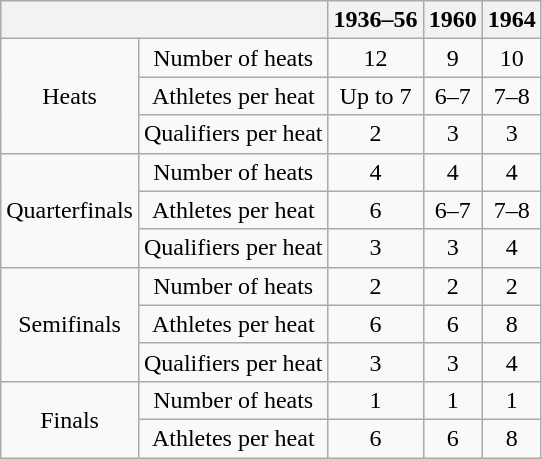<table class=wikitable style=text-align:center>
<tr>
<th colspan=2></th>
<th>1936–56</th>
<th>1960</th>
<th>1964</th>
</tr>
<tr>
<td rowspan=3>Heats</td>
<td>Number of heats</td>
<td>12</td>
<td>9</td>
<td>10</td>
</tr>
<tr>
<td>Athletes per heat</td>
<td>Up to 7</td>
<td>6–7</td>
<td>7–8</td>
</tr>
<tr>
<td>Qualifiers per heat</td>
<td>2</td>
<td>3</td>
<td>3</td>
</tr>
<tr>
<td rowspan=3>Quarterfinals</td>
<td>Number of heats</td>
<td>4</td>
<td>4</td>
<td>4</td>
</tr>
<tr>
<td>Athletes per heat</td>
<td>6</td>
<td>6–7</td>
<td>7–8</td>
</tr>
<tr>
<td>Qualifiers per heat</td>
<td>3</td>
<td>3</td>
<td>4</td>
</tr>
<tr>
<td rowspan=3>Semifinals</td>
<td>Number of heats</td>
<td>2</td>
<td>2</td>
<td>2</td>
</tr>
<tr>
<td>Athletes per heat</td>
<td>6</td>
<td>6</td>
<td>8</td>
</tr>
<tr>
<td>Qualifiers per heat</td>
<td>3</td>
<td>3</td>
<td>4</td>
</tr>
<tr>
<td rowspan=2>Finals</td>
<td>Number of heats</td>
<td>1</td>
<td>1</td>
<td>1</td>
</tr>
<tr>
<td>Athletes per heat</td>
<td>6</td>
<td>6</td>
<td>8</td>
</tr>
</table>
